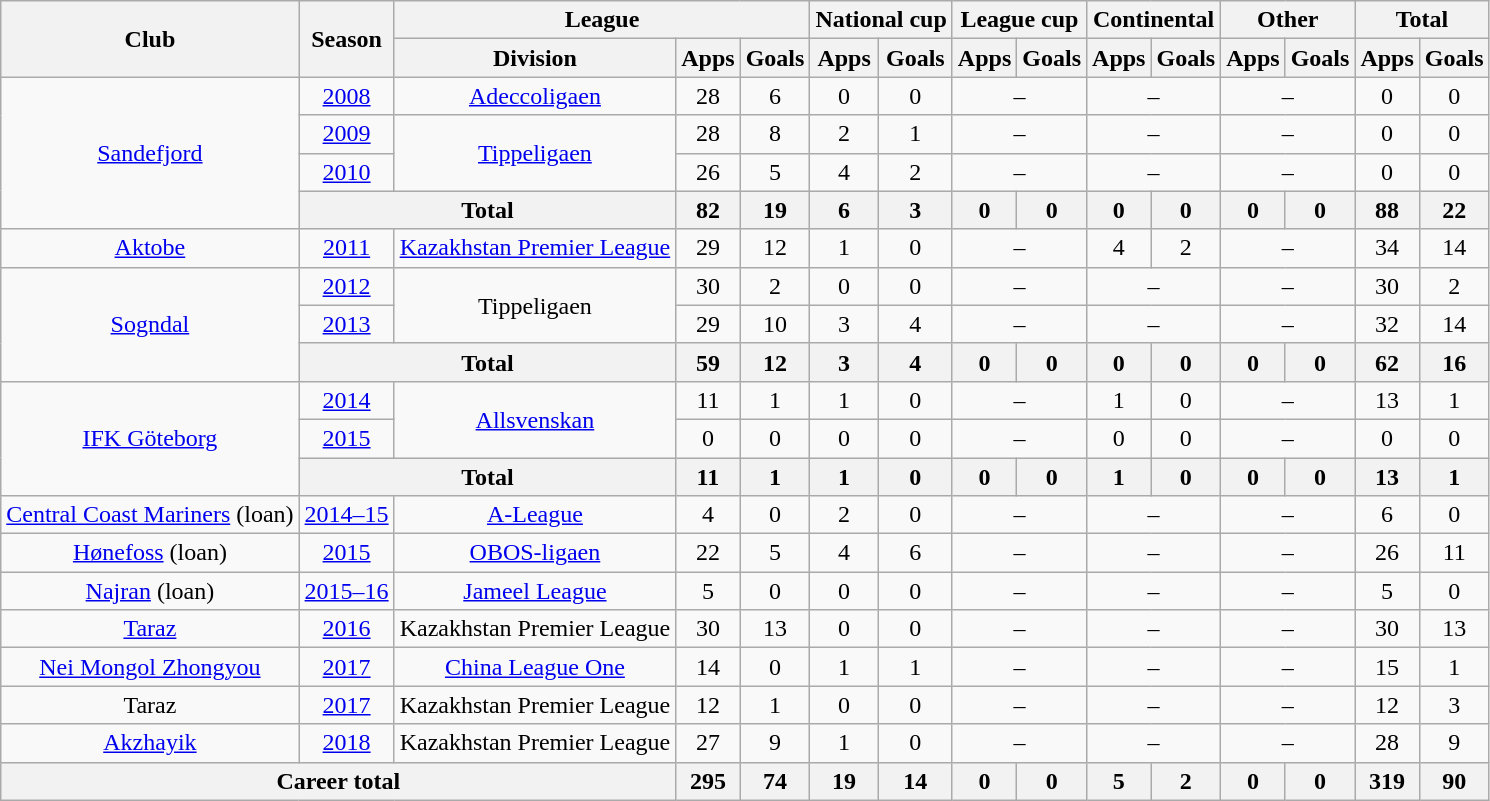<table class="wikitable" style="text-align: center;">
<tr>
<th rowspan="2">Club</th>
<th rowspan="2">Season</th>
<th colspan="3">League</th>
<th colspan="2">National cup</th>
<th colspan="2">League cup</th>
<th colspan="2">Continental</th>
<th colspan="2">Other</th>
<th colspan="2">Total</th>
</tr>
<tr>
<th>Division</th>
<th>Apps</th>
<th>Goals</th>
<th>Apps</th>
<th>Goals</th>
<th>Apps</th>
<th>Goals</th>
<th>Apps</th>
<th>Goals</th>
<th>Apps</th>
<th>Goals</th>
<th>Apps</th>
<th>Goals</th>
</tr>
<tr>
<td rowspan="4"><a href='#'>Sandefjord</a></td>
<td><a href='#'>2008</a></td>
<td><a href='#'>Adeccoligaen</a></td>
<td>28</td>
<td>6</td>
<td>0</td>
<td>0</td>
<td colspan="2">–</td>
<td colspan="2">–</td>
<td colspan="2">–</td>
<td>0</td>
<td>0</td>
</tr>
<tr>
<td><a href='#'>2009</a></td>
<td rowspan="2"><a href='#'>Tippeligaen</a></td>
<td>28</td>
<td>8</td>
<td>2</td>
<td>1</td>
<td colspan="2">–</td>
<td colspan="2">–</td>
<td colspan="2">–</td>
<td>0</td>
<td>0</td>
</tr>
<tr>
<td><a href='#'>2010</a></td>
<td>26</td>
<td>5</td>
<td>4</td>
<td>2</td>
<td colspan="2">–</td>
<td colspan="2">–</td>
<td colspan="2">–</td>
<td>0</td>
<td>0</td>
</tr>
<tr>
<th colspan="2">Total</th>
<th>82</th>
<th>19</th>
<th>6</th>
<th>3</th>
<th>0</th>
<th>0</th>
<th>0</th>
<th>0</th>
<th>0</th>
<th>0</th>
<th>88</th>
<th>22</th>
</tr>
<tr>
<td><a href='#'>Aktobe</a></td>
<td><a href='#'>2011</a></td>
<td><a href='#'>Kazakhstan Premier League</a></td>
<td>29</td>
<td>12</td>
<td>1</td>
<td>0</td>
<td colspan="2">–</td>
<td>4</td>
<td>2</td>
<td colspan="2">–</td>
<td>34</td>
<td>14</td>
</tr>
<tr>
<td rowspan="3"><a href='#'>Sogndal</a></td>
<td><a href='#'>2012</a></td>
<td rowspan="2">Tippeligaen</td>
<td>30</td>
<td>2</td>
<td>0</td>
<td>0</td>
<td colspan="2">–</td>
<td colspan="2">–</td>
<td colspan="2">–</td>
<td>30</td>
<td>2</td>
</tr>
<tr>
<td><a href='#'>2013</a></td>
<td>29</td>
<td>10</td>
<td>3</td>
<td>4</td>
<td colspan="2">–</td>
<td colspan="2">–</td>
<td colspan="2">–</td>
<td>32</td>
<td>14</td>
</tr>
<tr>
<th colspan="2">Total</th>
<th>59</th>
<th>12</th>
<th>3</th>
<th>4</th>
<th>0</th>
<th>0</th>
<th>0</th>
<th>0</th>
<th>0</th>
<th>0</th>
<th>62</th>
<th>16</th>
</tr>
<tr>
<td rowspan="3"><a href='#'>IFK Göteborg</a></td>
<td><a href='#'>2014</a></td>
<td rowspan="2"><a href='#'>Allsvenskan</a></td>
<td>11</td>
<td>1</td>
<td>1</td>
<td>0</td>
<td colspan="2">–</td>
<td>1</td>
<td>0</td>
<td colspan="2">–</td>
<td>13</td>
<td>1</td>
</tr>
<tr>
<td><a href='#'>2015</a></td>
<td>0</td>
<td>0</td>
<td>0</td>
<td>0</td>
<td colspan="2">–</td>
<td>0</td>
<td>0</td>
<td colspan="2">–</td>
<td>0</td>
<td>0</td>
</tr>
<tr>
<th colspan="2">Total</th>
<th>11</th>
<th>1</th>
<th>1</th>
<th>0</th>
<th>0</th>
<th>0</th>
<th>1</th>
<th>0</th>
<th>0</th>
<th>0</th>
<th>13</th>
<th>1</th>
</tr>
<tr>
<td><a href='#'>Central Coast Mariners</a> (loan)</td>
<td><a href='#'>2014–15</a></td>
<td><a href='#'>A-League</a></td>
<td>4</td>
<td>0</td>
<td>2</td>
<td>0</td>
<td colspan="2">–</td>
<td colspan="2">–</td>
<td colspan="2">–</td>
<td>6</td>
<td>0</td>
</tr>
<tr>
<td><a href='#'>Hønefoss</a> (loan)</td>
<td><a href='#'>2015</a></td>
<td><a href='#'>OBOS-ligaen</a></td>
<td>22</td>
<td>5</td>
<td>4</td>
<td>6</td>
<td colspan="2">–</td>
<td colspan="2">–</td>
<td colspan="2">–</td>
<td>26</td>
<td>11</td>
</tr>
<tr>
<td><a href='#'>Najran</a> (loan)</td>
<td><a href='#'>2015–16</a></td>
<td><a href='#'>Jameel League</a></td>
<td>5</td>
<td>0</td>
<td>0</td>
<td>0</td>
<td colspan="2">–</td>
<td colspan="2">–</td>
<td colspan="2">–</td>
<td>5</td>
<td>0</td>
</tr>
<tr>
<td><a href='#'>Taraz</a></td>
<td><a href='#'>2016</a></td>
<td>Kazakhstan Premier League</td>
<td>30</td>
<td>13</td>
<td>0</td>
<td>0</td>
<td colspan="2">–</td>
<td colspan="2">–</td>
<td colspan="2">–</td>
<td>30</td>
<td>13</td>
</tr>
<tr>
<td><a href='#'>Nei Mongol Zhongyou</a></td>
<td><a href='#'>2017</a></td>
<td><a href='#'>China League One</a></td>
<td>14</td>
<td>0</td>
<td>1</td>
<td>1</td>
<td colspan="2">–</td>
<td colspan="2">–</td>
<td colspan="2">–</td>
<td>15</td>
<td>1</td>
</tr>
<tr>
<td>Taraz</td>
<td><a href='#'>2017</a></td>
<td>Kazakhstan Premier League</td>
<td>12</td>
<td>1</td>
<td>0</td>
<td>0</td>
<td colspan="2">–</td>
<td colspan="2">–</td>
<td colspan="2">–</td>
<td>12</td>
<td>3</td>
</tr>
<tr>
<td><a href='#'>Akzhayik</a></td>
<td><a href='#'>2018</a></td>
<td>Kazakhstan Premier League</td>
<td>27</td>
<td>9</td>
<td>1</td>
<td>0</td>
<td colspan="2">–</td>
<td colspan="2">–</td>
<td colspan="2">–</td>
<td>28</td>
<td>9</td>
</tr>
<tr>
<th colspan="3">Career total</th>
<th>295</th>
<th>74</th>
<th>19</th>
<th>14</th>
<th>0</th>
<th>0</th>
<th>5</th>
<th>2</th>
<th>0</th>
<th>0</th>
<th>319</th>
<th>90</th>
</tr>
</table>
